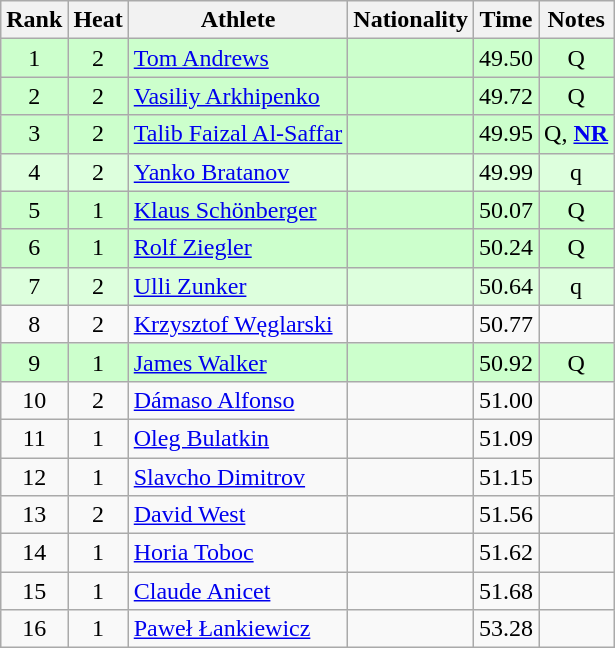<table class="wikitable sortable" style="text-align:center">
<tr>
<th>Rank</th>
<th>Heat</th>
<th>Athlete</th>
<th>Nationality</th>
<th>Time</th>
<th>Notes</th>
</tr>
<tr bgcolor=ccffcc>
<td>1</td>
<td>2</td>
<td align=left><a href='#'>Tom Andrews</a></td>
<td align=left></td>
<td>49.50</td>
<td>Q</td>
</tr>
<tr bgcolor=ccffcc>
<td>2</td>
<td>2</td>
<td align=left><a href='#'>Vasiliy Arkhipenko</a></td>
<td align=left></td>
<td>49.72</td>
<td>Q</td>
</tr>
<tr bgcolor=ccffcc>
<td>3</td>
<td>2</td>
<td align=left><a href='#'>Talib Faizal Al-Saffar</a></td>
<td align=left></td>
<td>49.95</td>
<td>Q, <strong><a href='#'>NR</a></strong></td>
</tr>
<tr bgcolor=ddffdd>
<td>4</td>
<td>2</td>
<td align=left><a href='#'>Yanko Bratanov</a></td>
<td align=left></td>
<td>49.99</td>
<td>q</td>
</tr>
<tr bgcolor=ccffcc>
<td>5</td>
<td>1</td>
<td align=left><a href='#'>Klaus Schönberger</a></td>
<td align=left></td>
<td>50.07</td>
<td>Q</td>
</tr>
<tr bgcolor=ccffcc>
<td>6</td>
<td>1</td>
<td align=left><a href='#'>Rolf Ziegler</a></td>
<td align=left></td>
<td>50.24</td>
<td>Q</td>
</tr>
<tr bgcolor=ddffdd>
<td>7</td>
<td>2</td>
<td align=left><a href='#'>Ulli Zunker</a></td>
<td align=left></td>
<td>50.64</td>
<td>q</td>
</tr>
<tr>
<td>8</td>
<td>2</td>
<td align=left><a href='#'>Krzysztof Węglarski</a></td>
<td align=left></td>
<td>50.77</td>
<td></td>
</tr>
<tr bgcolor=ccffcc>
<td>9</td>
<td>1</td>
<td align=left><a href='#'>James Walker</a></td>
<td align=left></td>
<td>50.92</td>
<td>Q</td>
</tr>
<tr>
<td>10</td>
<td>2</td>
<td align=left><a href='#'>Dámaso Alfonso</a></td>
<td align=left></td>
<td>51.00</td>
<td></td>
</tr>
<tr>
<td>11</td>
<td>1</td>
<td align=left><a href='#'>Oleg Bulatkin</a></td>
<td align=left></td>
<td>51.09</td>
<td></td>
</tr>
<tr>
<td>12</td>
<td>1</td>
<td align=left><a href='#'>Slavcho Dimitrov</a></td>
<td align=left></td>
<td>51.15</td>
<td></td>
</tr>
<tr>
<td>13</td>
<td>2</td>
<td align=left><a href='#'>David West</a></td>
<td align=left></td>
<td>51.56</td>
<td></td>
</tr>
<tr>
<td>14</td>
<td>1</td>
<td align=left><a href='#'>Horia Toboc</a></td>
<td align=left></td>
<td>51.62</td>
<td></td>
</tr>
<tr>
<td>15</td>
<td>1</td>
<td align=left><a href='#'>Claude Anicet</a></td>
<td align=left></td>
<td>51.68</td>
<td></td>
</tr>
<tr>
<td>16</td>
<td>1</td>
<td align=left><a href='#'>Paweł Łankiewicz</a></td>
<td align=left></td>
<td>53.28</td>
<td></td>
</tr>
</table>
